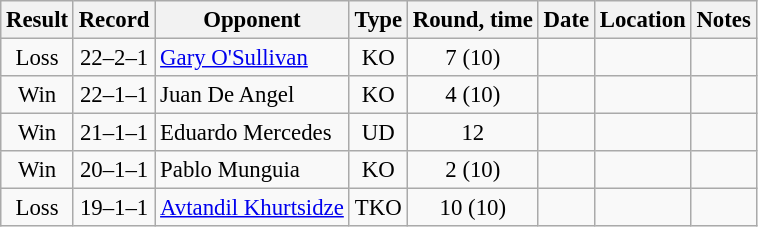<table class="wikitable" style="text-align:center; font-size:95%">
<tr>
<th>Result</th>
<th>Record</th>
<th>Opponent</th>
<th>Type</th>
<th>Round, time</th>
<th>Date</th>
<th>Location</th>
<th>Notes</th>
</tr>
<tr>
<td>Loss</td>
<td>22–2–1</td>
<td style="text-align:left;"> <a href='#'>Gary O'Sullivan</a></td>
<td>KO</td>
<td>7 (10)</td>
<td></td>
<td style="text-align:left;"> </td>
<td style="text-align:left;"></td>
</tr>
<tr>
<td>Win</td>
<td>22–1–1</td>
<td style="text-align:left;"> Juan De Angel</td>
<td>KO</td>
<td>4 (10)</td>
<td></td>
<td style="text-align:left;"> </td>
<td style="text-align:left;"></td>
</tr>
<tr>
<td>Win</td>
<td>21–1–1</td>
<td style="text-align:left;"> Eduardo Mercedes</td>
<td>UD</td>
<td>12</td>
<td></td>
<td style="text-align:left;"> </td>
<td style="text-align:left;"></td>
</tr>
<tr>
<td>Win</td>
<td>20–1–1</td>
<td style="text-align:left;"> Pablo Munguia</td>
<td>KO</td>
<td>2 (10)</td>
<td></td>
<td style="text-align:left;"> </td>
<td style="text-align:left;"></td>
</tr>
<tr>
<td>Loss</td>
<td>19–1–1</td>
<td style="text-align:left;"> <a href='#'>Avtandil Khurtsidze</a></td>
<td>TKO</td>
<td>10 (10)</td>
<td></td>
<td style="text-align:left;"> </td>
<td></td>
</tr>
</table>
